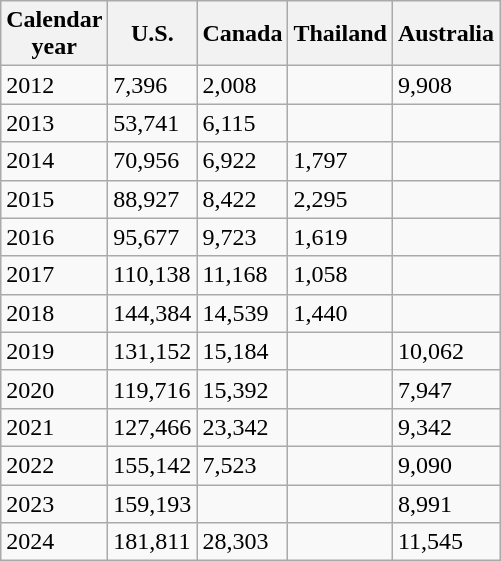<table class="wikitable">
<tr>
<th>Calendar<br>year</th>
<th>U.S.</th>
<th>Canada</th>
<th>Thailand</th>
<th>Australia</th>
</tr>
<tr>
<td>2012</td>
<td>7,396</td>
<td>2,008</td>
<td></td>
<td>9,908</td>
</tr>
<tr>
<td>2013</td>
<td>53,741</td>
<td>6,115</td>
<td></td>
<td></td>
</tr>
<tr>
<td>2014</td>
<td>70,956</td>
<td>6,922</td>
<td>1,797</td>
<td></td>
</tr>
<tr>
<td>2015</td>
<td>88,927</td>
<td>8,422</td>
<td>2,295</td>
<td></td>
</tr>
<tr>
<td>2016</td>
<td>95,677</td>
<td>9,723</td>
<td>1,619</td>
<td></td>
</tr>
<tr>
<td>2017</td>
<td>110,138</td>
<td>11,168</td>
<td>1,058</td>
<td></td>
</tr>
<tr>
<td>2018</td>
<td>144,384</td>
<td>14,539</td>
<td>1,440</td>
<td></td>
</tr>
<tr>
<td>2019</td>
<td>131,152</td>
<td>15,184</td>
<td></td>
<td>10,062</td>
</tr>
<tr>
<td>2020</td>
<td>119,716</td>
<td>15,392</td>
<td></td>
<td>7,947</td>
</tr>
<tr>
<td>2021</td>
<td>127,466</td>
<td>23,342</td>
<td></td>
<td>9,342</td>
</tr>
<tr>
<td>2022</td>
<td>155,142</td>
<td>7,523</td>
<td></td>
<td>9,090</td>
</tr>
<tr>
<td>2023</td>
<td>159,193</td>
<td></td>
<td></td>
<td>8,991</td>
</tr>
<tr>
<td>2024</td>
<td>181,811</td>
<td>28,303</td>
<td></td>
<td>11,545</td>
</tr>
</table>
